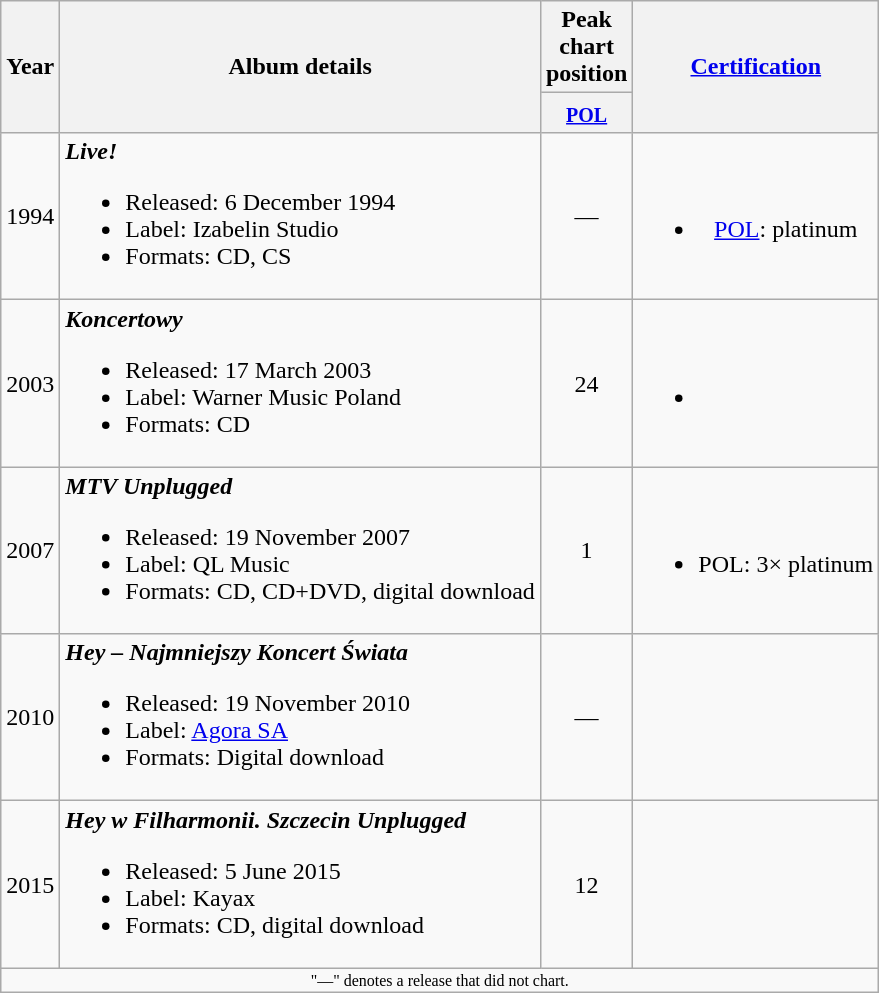<table class=wikitable style=text-align:center;>
<tr>
<th rowspan=2>Year</th>
<th rowspan=2>Album details</th>
<th colspan=1>Peak chart position</th>
<th rowspan=2><a href='#'>Certification</a></th>
</tr>
<tr style="vertical-align:top;line-height:1.2">
<th width=25px><small><a href='#'>POL</a></small><br></th>
</tr>
<tr>
<td>1994</td>
<td align=left><strong><em>Live!</em></strong><br><ul><li>Released: 6 December 1994</li><li>Label: Izabelin Studio</li><li>Formats: CD, CS</li></ul></td>
<td>—</td>
<td><br><ul><li><a href='#'>POL</a>: platinum</li></ul></td>
</tr>
<tr>
<td>2003</td>
<td align=left><strong><em>Koncertowy</em></strong><br><ul><li>Released: 17 March 2003</li><li>Label: Warner Music Poland</li><li>Formats: CD</li></ul></td>
<td>24</td>
<td><br><ul><li></li></ul></td>
</tr>
<tr>
<td>2007</td>
<td align=left><strong><em>MTV Unplugged</em></strong><br><ul><li>Released: 19 November 2007</li><li>Label: QL Music</li><li>Formats: CD, CD+DVD, digital download</li></ul></td>
<td>1</td>
<td><br><ul><li>POL: 3× platinum</li></ul></td>
</tr>
<tr>
<td>2010</td>
<td align=left><strong><em>Hey – Najmniejszy Koncert Świata</em></strong><br><ul><li>Released: 19 November 2010</li><li>Label: <a href='#'>Agora SA</a></li><li>Formats: Digital download</li></ul></td>
<td>—</td>
<td></td>
</tr>
<tr>
<td>2015</td>
<td align=left><strong><em>Hey w Filharmonii. Szczecin Unplugged</em></strong><br><ul><li>Released: 5 June 2015</li><li>Label: Kayax</li><li>Formats: CD, digital download</li></ul></td>
<td>12</td>
<td></td>
</tr>
<tr>
<td colspan=10 style=font-size:8pt;>"—" denotes a release that did not chart.</td>
</tr>
</table>
